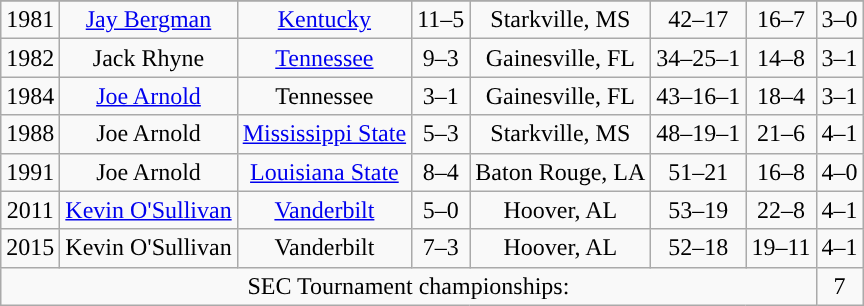<table class="wikitable" style="text-align:center">
<tr>
</tr>
<tr>
<td>1981</td>
<td><a href='#'>Jay Bergman</a></td>
<td><a href='#'>Kentucky</a></td>
<td>11–5</td>
<td>Starkville, MS</td>
<td>42–17</td>
<td>16–7</td>
<td>3–0</td>
</tr>
<tr>
<td>1982</td>
<td>Jack Rhyne</td>
<td><a href='#'>Tennessee</a></td>
<td>9–3</td>
<td>Gainesville, FL</td>
<td>34–25–1</td>
<td>14–8</td>
<td>3–1</td>
</tr>
<tr>
<td>1984</td>
<td><a href='#'>Joe Arnold</a></td>
<td>Tennessee</td>
<td>3–1</td>
<td>Gainesville, FL</td>
<td>43–16–1</td>
<td>18–4</td>
<td>3–1</td>
</tr>
<tr>
<td>1988</td>
<td>Joe Arnold</td>
<td><a href='#'>Mississippi State</a></td>
<td>5–3</td>
<td>Starkville, MS</td>
<td>48–19–1</td>
<td>21–6</td>
<td>4–1</td>
</tr>
<tr>
<td>1991</td>
<td>Joe Arnold</td>
<td><a href='#'>Louisiana State</a></td>
<td>8–4</td>
<td>Baton Rouge, LA</td>
<td>51–21</td>
<td>16–8</td>
<td>4–0</td>
</tr>
<tr>
<td>2011</td>
<td><a href='#'>Kevin O'Sullivan</a></td>
<td><a href='#'>Vanderbilt</a></td>
<td>5–0</td>
<td>Hoover, AL</td>
<td>53–19</td>
<td>22–8</td>
<td>4–1</td>
</tr>
<tr>
<td>2015</td>
<td>Kevin O'Sullivan</td>
<td>Vanderbilt</td>
<td>7–3</td>
<td>Hoover, AL</td>
<td>52–18</td>
<td>19–11</td>
<td>4–1</td>
</tr>
<tr>
<td colspan=7>SEC Tournament championships:</td>
<td>7</td>
</tr>
</table>
